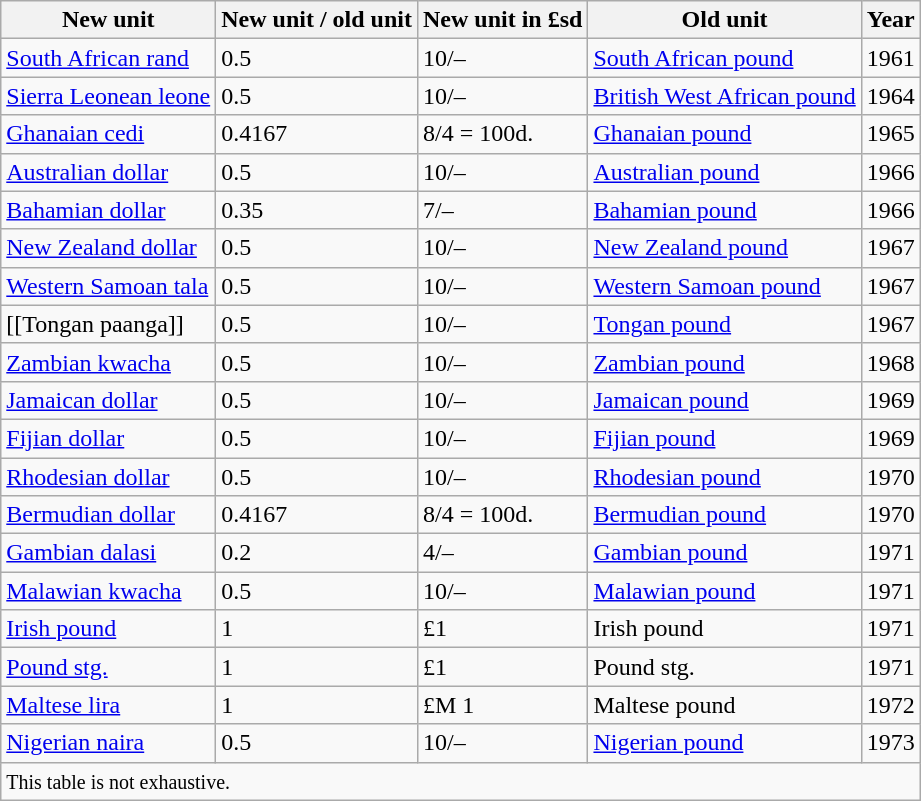<table class="wikitable sortable">
<tr>
<th>New unit</th>
<th>New unit / old unit</th>
<th>New unit in £sd</th>
<th>Old unit</th>
<th>Year</th>
</tr>
<tr>
<td> <a href='#'>South African rand</a></td>
<td>0.5</td>
<td>10/–</td>
<td><a href='#'>South African pound</a></td>
<td>1961</td>
</tr>
<tr>
<td> <a href='#'>Sierra Leonean leone</a></td>
<td>0.5</td>
<td>10/–</td>
<td><a href='#'>British West African pound</a></td>
<td>1964</td>
</tr>
<tr>
<td> <a href='#'>Ghanaian cedi</a></td>
<td>0.4167</td>
<td>8/4 = 100d.</td>
<td><a href='#'>Ghanaian pound</a></td>
<td>1965</td>
</tr>
<tr>
<td> <a href='#'>Australian dollar</a></td>
<td>0.5</td>
<td>10/–</td>
<td><a href='#'>Australian pound</a></td>
<td>1966</td>
</tr>
<tr>
<td> <a href='#'>Bahamian dollar</a></td>
<td>0.35</td>
<td>7/–</td>
<td><a href='#'>Bahamian pound</a></td>
<td>1966</td>
</tr>
<tr>
<td> <a href='#'>New Zealand dollar</a></td>
<td>0.5</td>
<td>10/–</td>
<td><a href='#'>New Zealand pound</a></td>
<td>1967</td>
</tr>
<tr>
<td> <a href='#'>Western Samoan tala</a></td>
<td>0.5</td>
<td>10/–</td>
<td><a href='#'>Western Samoan pound</a></td>
<td>1967</td>
</tr>
<tr>
<td> [[Tongan paanga]]</td>
<td>0.5</td>
<td>10/–</td>
<td><a href='#'>Tongan pound</a></td>
<td>1967</td>
</tr>
<tr>
<td> <a href='#'>Zambian kwacha</a></td>
<td>0.5</td>
<td>10/–</td>
<td><a href='#'>Zambian pound</a></td>
<td>1968</td>
</tr>
<tr>
<td> <a href='#'>Jamaican dollar</a></td>
<td>0.5</td>
<td>10/–</td>
<td><a href='#'>Jamaican pound</a></td>
<td>1969</td>
</tr>
<tr>
<td> <a href='#'>Fijian dollar</a></td>
<td>0.5</td>
<td>10/–</td>
<td><a href='#'>Fijian pound</a></td>
<td>1969</td>
</tr>
<tr>
<td> <a href='#'>Rhodesian dollar</a></td>
<td>0.5</td>
<td>10/–</td>
<td><a href='#'>Rhodesian pound</a></td>
<td>1970</td>
</tr>
<tr>
<td> <a href='#'>Bermudian dollar</a></td>
<td>0.4167</td>
<td>8/4 = 100d.</td>
<td><a href='#'>Bermudian pound</a></td>
<td>1970</td>
</tr>
<tr>
<td> <a href='#'>Gambian dalasi</a></td>
<td>0.2</td>
<td>4/–</td>
<td><a href='#'>Gambian pound</a></td>
<td>1971</td>
</tr>
<tr>
<td> <a href='#'>Malawian kwacha</a></td>
<td>0.5</td>
<td>10/–</td>
<td><a href='#'>Malawian pound</a></td>
<td>1971</td>
</tr>
<tr>
<td> <a href='#'>Irish pound</a></td>
<td>1</td>
<td>£1</td>
<td>Irish pound</td>
<td>1971</td>
</tr>
<tr>
<td> <a href='#'>Pound stg.</a></td>
<td>1</td>
<td>£1</td>
<td>Pound stg.</td>
<td>1971</td>
</tr>
<tr>
<td> <a href='#'>Maltese lira</a></td>
<td>1</td>
<td>£M 1</td>
<td>Maltese pound</td>
<td>1972</td>
</tr>
<tr>
<td> <a href='#'>Nigerian naira</a></td>
<td>0.5</td>
<td>10/–</td>
<td><a href='#'>Nigerian pound</a></td>
<td>1973</td>
</tr>
<tr>
<td colspan=5><small>This table is not exhaustive.</small></td>
</tr>
</table>
